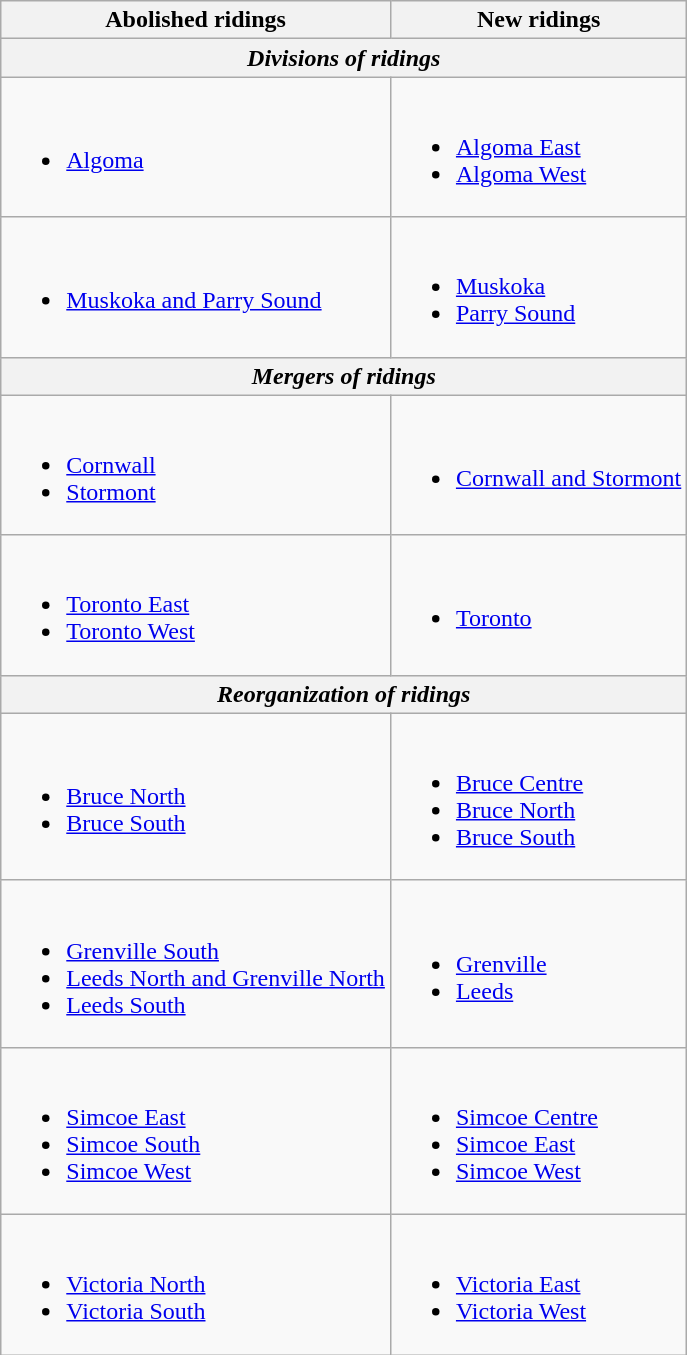<table class="wikitable">
<tr>
<th>Abolished ridings</th>
<th>New ridings</th>
</tr>
<tr>
<th colspan="2"><em>Divisions of ridings</em></th>
</tr>
<tr>
<td><br><ul><li><a href='#'>Algoma</a></li></ul></td>
<td><br><ul><li><a href='#'>Algoma East</a></li><li><a href='#'>Algoma West</a></li></ul></td>
</tr>
<tr>
<td><br><ul><li><a href='#'>Muskoka and Parry Sound</a></li></ul></td>
<td><br><ul><li><a href='#'>Muskoka</a></li><li><a href='#'>Parry Sound</a></li></ul></td>
</tr>
<tr>
<th colspan="2"><em>Mergers of ridings</em></th>
</tr>
<tr>
<td><br><ul><li><a href='#'>Cornwall</a></li><li><a href='#'>Stormont</a></li></ul></td>
<td><br><ul><li><a href='#'>Cornwall and Stormont</a></li></ul></td>
</tr>
<tr>
<td><br><ul><li><a href='#'>Toronto East</a></li><li><a href='#'>Toronto West</a></li></ul></td>
<td><br><ul><li><a href='#'>Toronto</a></li></ul></td>
</tr>
<tr>
<th colspan="2"><em>Reorganization of ridings</em></th>
</tr>
<tr>
<td><br><ul><li><a href='#'>Bruce North</a></li><li><a href='#'>Bruce South</a></li></ul></td>
<td><br><ul><li><a href='#'>Bruce Centre</a></li><li><a href='#'>Bruce North</a></li><li><a href='#'>Bruce South</a></li></ul></td>
</tr>
<tr>
<td><br><ul><li><a href='#'>Grenville South</a></li><li><a href='#'>Leeds North and Grenville North</a></li><li><a href='#'>Leeds South</a></li></ul></td>
<td><br><ul><li><a href='#'>Grenville</a></li><li><a href='#'>Leeds</a></li></ul></td>
</tr>
<tr>
<td><br><ul><li><a href='#'>Simcoe East</a></li><li><a href='#'>Simcoe South</a></li><li><a href='#'>Simcoe West</a></li></ul></td>
<td><br><ul><li><a href='#'>Simcoe Centre</a></li><li><a href='#'>Simcoe East</a></li><li><a href='#'>Simcoe West</a></li></ul></td>
</tr>
<tr>
<td><br><ul><li><a href='#'>Victoria North</a></li><li><a href='#'>Victoria South</a></li></ul></td>
<td><br><ul><li><a href='#'>Victoria East</a></li><li><a href='#'>Victoria West</a></li></ul></td>
</tr>
</table>
